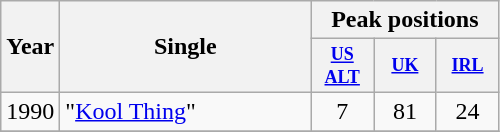<table class="wikitable">
<tr>
<th rowspan="2">Year</th>
<th style="width:160px; " rowspan="2">Single</th>
<th colspan="3">Peak positions</th>
</tr>
<tr>
<th style="width:3em; font-size:75%"><a href='#'>US ALT</a><br></th>
<th style="width:3em; font-size:75%"><a href='#'>UK</a><br></th>
<th style="width:3em; font-size:75%"><a href='#'>IRL</a><br></th>
</tr>
<tr>
<td>1990</td>
<td>"<a href='#'>Kool Thing</a>"</td>
<td style="text-align: center; ">7</td>
<td style="text-align: center; ">81</td>
<td style="text-align: center; ">24</td>
</tr>
<tr>
</tr>
</table>
